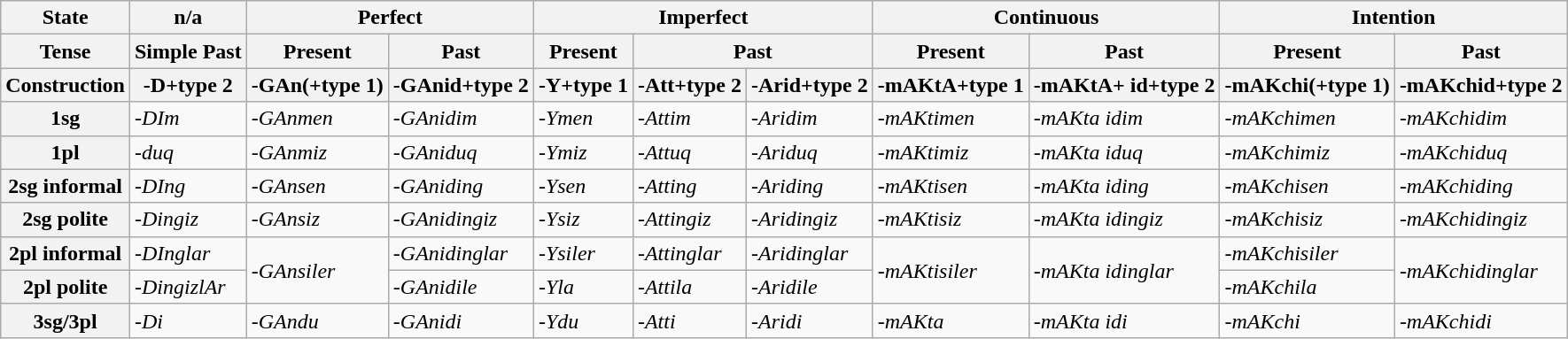<table class="wikitable">
<tr>
<th>State</th>
<th>n/a</th>
<th colspan="2">Perfect</th>
<th colspan="3">Imperfect</th>
<th colspan="2">Continuous</th>
<th colspan="2">Intention</th>
</tr>
<tr>
<th>Tense</th>
<th>Simple Past</th>
<th>Present</th>
<th>Past</th>
<th>Present</th>
<th colspan="2">Past</th>
<th>Present</th>
<th>Past</th>
<th>Present</th>
<th>Past</th>
</tr>
<tr>
<th>Construction</th>
<th>-D+type 2</th>
<th>-GAn(+type 1)</th>
<th>-GAnid+type 2</th>
<th>-Y+type 1</th>
<th>-Att+type 2</th>
<th>-Arid+type 2</th>
<th>-mAKtA+type 1</th>
<th>-mAKtA+ id+type 2</th>
<th>-mAKchi(+type 1)</th>
<th>-mAKchid+type 2</th>
</tr>
<tr>
<th>1sg</th>
<td><em>-DIm</em></td>
<td><em>-GAnmen</em></td>
<td><em>-GAnidim</em></td>
<td><em>-Ymen</em></td>
<td><em>-Attim</em></td>
<td><em>-Aridim</em></td>
<td><em>-mAKtimen</em></td>
<td><em>-mAKta idim</em></td>
<td><em>-mAKchimen</em></td>
<td><em>-mAKchidim</em></td>
</tr>
<tr>
<th>1pl</th>
<td><em>-duq</em></td>
<td><em>-GAnmiz</em></td>
<td><em>-GAniduq</em></td>
<td><em>-Ymiz</em></td>
<td><em>-Attuq</em></td>
<td><em>-Ariduq</em></td>
<td><em>-mAKtimiz</em></td>
<td><em>-mAKta</em> <em>iduq</em></td>
<td><em>-mAKchimiz</em></td>
<td><em>-mAKchiduq</em></td>
</tr>
<tr>
<th>2sg informal</th>
<td><em>-DIng</em></td>
<td><em>-GAnsen</em></td>
<td><em>-GAniding</em></td>
<td><em>-Ysen</em></td>
<td><em>-Atting</em></td>
<td><em>-Ariding</em></td>
<td><em>-mAKtisen</em></td>
<td><em>-mAKta</em> <em>iding</em></td>
<td><em>-mAKchisen</em></td>
<td><em>-mAKchiding</em></td>
</tr>
<tr>
<th>2sg polite</th>
<td><em>-Dingiz</em></td>
<td><em>-GAnsiz</em></td>
<td><em>-GAnidingiz</em></td>
<td><em>-Ysiz</em></td>
<td><em>-Attingiz</em></td>
<td><em>-Aridingiz</em></td>
<td><em>-mAKtisiz</em></td>
<td><em>-mAKta</em> <em>idingiz</em></td>
<td><em>-mAKchisiz</em></td>
<td><em>-mAKchidingiz</em></td>
</tr>
<tr>
<th>2pl informal</th>
<td><em>-DInglar</em></td>
<td rowspan="2"><em>-GAnsiler</em></td>
<td><em>-GAnidinglar</em></td>
<td><em>-Ysiler</em></td>
<td><em>-Attinglar</em></td>
<td><em>-Aridinglar</em></td>
<td rowspan="2"><em>-mAKtisiler</em></td>
<td rowspan="2"><em>-mAKta</em> <em>idinglar</em></td>
<td><em>-mAKchisiler</em></td>
<td rowspan="2"><em>-mAKchidinglar</em></td>
</tr>
<tr>
<th>2pl polite</th>
<td><em>-DingizlAr</em></td>
<td><em>-GAnidile</em></td>
<td><em>-Yla</em></td>
<td><em>-Attila</em></td>
<td><em>-Aridile</em></td>
<td><em>-mAKchila</em></td>
</tr>
<tr>
<th>3sg/3pl</th>
<td><em>-Di</em></td>
<td><em>-GAndu</em></td>
<td><em>-GAnidi</em></td>
<td><em>-Ydu</em></td>
<td><em>-Atti</em></td>
<td><em>-Aridi</em></td>
<td><em>-mAKta</em></td>
<td><em>-mAKta</em> <em>idi</em></td>
<td><em>-mAKchi</em></td>
<td><em>-mAKchidi</em></td>
</tr>
</table>
